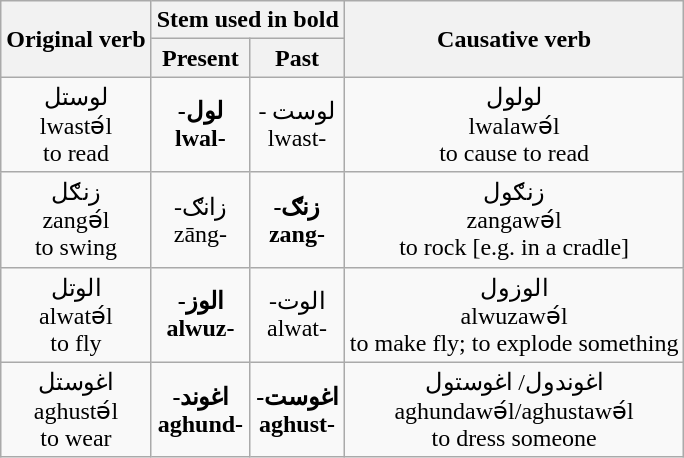<table class="wikitable" style="text-align: center">
<tr>
<th rowspan="2">Original verb</th>
<th colspan="2">Stem used in bold</th>
<th rowspan="2">Causative verb</th>
</tr>
<tr>
<th>Present</th>
<th>Past</th>
</tr>
<tr>
<td>لوستل<br> lwastә́l<br>to read</td>
<td><strong>-لول <br> lwal-</strong></td>
<td>‑ لوست<br>lwast-</td>
<td>لولول <br>lwalawә́l<br>to cause to read</td>
</tr>
<tr>
<td>زنګل<br>zangә́l<br>to swing</td>
<td>-زانګ<br>zāng-</td>
<td><strong>-زنګ</strong><br><strong>zang-</strong></td>
<td>زنګول<br>zangawә́l<br>to rock [e.g. in a cradle]</td>
</tr>
<tr>
<td>الوتل<br>alwatә́l<br>to fly</td>
<td><strong>-الوز</strong><br><strong>alwuz-</strong></td>
<td>-الوت<br>alwat-</td>
<td>الوزول<br>alwuzawә́l<br>to make fly; to explode something</td>
</tr>
<tr>
<td>اغوستل<br>aghustә́l<br>to wear</td>
<td><strong>-اغوند</strong><br><strong>aghund-</strong></td>
<td><strong>-اغوست</strong><br><strong>aghust-</strong></td>
<td>اغوندول/ اغوستول<br>aghundawә́l/aghustawә́l<br>to dress someone</td>
</tr>
</table>
